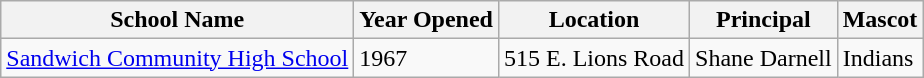<table class="wikitable">
<tr>
<th>School Name</th>
<th>Year Opened</th>
<th>Location</th>
<th>Principal</th>
<th>Mascot</th>
</tr>
<tr>
<td><a href='#'>Sandwich Community High School</a></td>
<td>1967</td>
<td>515 E. Lions Road</td>
<td>Shane Darnell</td>
<td>Indians</td>
</tr>
</table>
